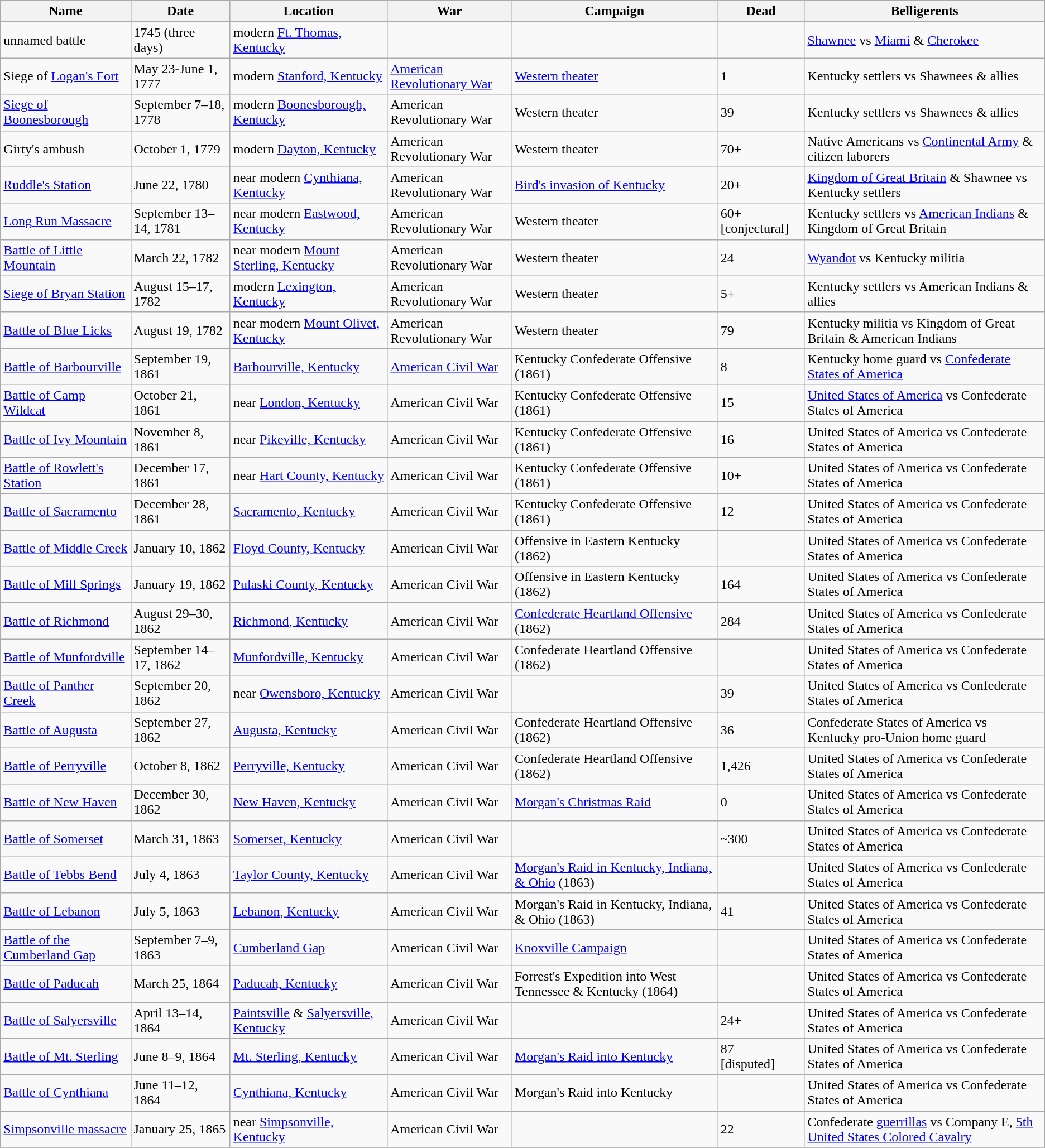<table class="wikitable sortable">
<tr>
<th>Name</th>
<th>Date</th>
<th>Location</th>
<th>War</th>
<th>Campaign</th>
<th>Dead</th>
<th>Belligerents</th>
</tr>
<tr>
<td>unnamed battle</td>
<td>1745 (three days)</td>
<td>modern <a href='#'>Ft. Thomas, Kentucky</a></td>
<td></td>
<td></td>
<td></td>
<td><a href='#'>Shawnee</a> vs <a href='#'>Miami</a> & <a href='#'>Cherokee</a></td>
</tr>
<tr>
<td>Siege of <a href='#'>Logan's Fort</a></td>
<td>May 23-June 1, 1777</td>
<td>modern <a href='#'>Stanford, Kentucky</a></td>
<td><a href='#'>American Revolutionary War</a></td>
<td><a href='#'>Western theater</a></td>
<td>1</td>
<td>Kentucky settlers vs Shawnees & allies</td>
</tr>
<tr>
<td><a href='#'>Siege of Boonesborough</a></td>
<td>September 7–18, 1778</td>
<td>modern <a href='#'>Boonesborough, Kentucky</a></td>
<td>American Revolutionary War</td>
<td>Western theater</td>
<td>39</td>
<td>Kentucky settlers vs Shawnees & allies</td>
</tr>
<tr>
<td>Girty's ambush</td>
<td>October 1, 1779</td>
<td>modern <a href='#'>Dayton, Kentucky</a></td>
<td>American Revolutionary War</td>
<td>Western theater</td>
<td>70+</td>
<td>Native Americans vs <a href='#'>Continental Army</a> & citizen laborers</td>
</tr>
<tr>
<td><a href='#'>Ruddle's Station</a></td>
<td>June 22, 1780</td>
<td>near modern <a href='#'>Cynthiana, Kentucky</a></td>
<td>American Revolutionary War</td>
<td><a href='#'>Bird's invasion of Kentucky</a></td>
<td>20+</td>
<td><a href='#'>Kingdom of Great Britain</a> & Shawnee vs Kentucky settlers</td>
</tr>
<tr>
<td><a href='#'>Long Run Massacre</a></td>
<td>September 13–14, 1781</td>
<td>near modern <a href='#'>Eastwood, Kentucky</a></td>
<td>American Revolutionary War</td>
<td>Western theater</td>
<td>60+ [conjectural]</td>
<td>Kentucky settlers vs <a href='#'>American Indians</a> & Kingdom of Great Britain</td>
</tr>
<tr>
<td><a href='#'>Battle of Little Mountain</a></td>
<td>March 22, 1782</td>
<td>near modern <a href='#'>Mount Sterling, Kentucky</a></td>
<td>American Revolutionary War</td>
<td>Western theater</td>
<td>24</td>
<td><a href='#'>Wyandot</a> vs Kentucky militia</td>
</tr>
<tr>
<td><a href='#'>Siege of Bryan Station</a></td>
<td>August 15–17, 1782</td>
<td>modern <a href='#'>Lexington, Kentucky</a></td>
<td>American Revolutionary War</td>
<td>Western theater</td>
<td>5+</td>
<td>Kentucky settlers vs American Indians & allies</td>
</tr>
<tr>
<td><a href='#'>Battle of Blue Licks</a></td>
<td>August 19, 1782</td>
<td>near modern <a href='#'>Mount Olivet, Kentucky</a></td>
<td>American Revolutionary War</td>
<td>Western theater</td>
<td>79</td>
<td>Kentucky militia vs Kingdom of Great Britain & American Indians</td>
</tr>
<tr>
<td><a href='#'>Battle of Barbourville</a></td>
<td>September 19, 1861</td>
<td><a href='#'>Barbourville, Kentucky</a></td>
<td><a href='#'>American Civil War</a></td>
<td>Kentucky Confederate Offensive (1861)</td>
<td>8</td>
<td>Kentucky home guard vs <a href='#'>Confederate States of America</a></td>
</tr>
<tr>
<td><a href='#'>Battle of Camp Wildcat</a></td>
<td>October 21, 1861</td>
<td>near <a href='#'>London, Kentucky</a></td>
<td>American Civil War</td>
<td>Kentucky Confederate Offensive (1861)</td>
<td>15</td>
<td><a href='#'>United States of America</a> vs Confederate States of America</td>
</tr>
<tr>
<td><a href='#'>Battle of Ivy Mountain</a></td>
<td>November 8, 1861</td>
<td>near <a href='#'>Pikeville, Kentucky</a></td>
<td>American Civil War</td>
<td>Kentucky Confederate Offensive (1861)</td>
<td>16</td>
<td>United States of America vs Confederate States of America</td>
</tr>
<tr>
<td><a href='#'>Battle of Rowlett's Station</a></td>
<td>December 17, 1861</td>
<td>near <a href='#'>Hart County, Kentucky</a></td>
<td>American Civil War</td>
<td>Kentucky Confederate Offensive (1861)</td>
<td>10+</td>
<td>United States of America vs Confederate States of America</td>
</tr>
<tr>
<td><a href='#'>Battle of Sacramento</a></td>
<td>December 28, 1861</td>
<td><a href='#'>Sacramento, Kentucky</a></td>
<td>American Civil War</td>
<td>Kentucky Confederate Offensive (1861)</td>
<td>12</td>
<td>United States of America vs Confederate States of America</td>
</tr>
<tr>
<td><a href='#'>Battle of Middle Creek</a></td>
<td>January 10, 1862</td>
<td><a href='#'>Floyd County, Kentucky</a></td>
<td>American Civil War</td>
<td>Offensive in Eastern Kentucky (1862)</td>
<td></td>
<td>United States of America vs Confederate States of America</td>
</tr>
<tr>
<td><a href='#'>Battle of Mill Springs</a></td>
<td>January 19, 1862</td>
<td><a href='#'>Pulaski County, Kentucky</a></td>
<td>American Civil War</td>
<td>Offensive in Eastern Kentucky (1862)</td>
<td>164</td>
<td>United States of America vs Confederate States of America</td>
</tr>
<tr>
<td><a href='#'>Battle of Richmond</a></td>
<td>August 29–30, 1862</td>
<td><a href='#'>Richmond, Kentucky</a></td>
<td>American Civil War</td>
<td><a href='#'>Confederate Heartland Offensive</a> (1862)</td>
<td>284</td>
<td>United States of America vs Confederate States of America</td>
</tr>
<tr>
<td><a href='#'>Battle of Munfordville</a></td>
<td>September 14–17, 1862</td>
<td><a href='#'>Munfordville, Kentucky</a></td>
<td>American Civil War</td>
<td>Confederate Heartland Offensive (1862)</td>
<td></td>
<td>United States of America vs Confederate States of America</td>
</tr>
<tr>
<td><a href='#'>Battle of Panther Creek</a></td>
<td>September 20, 1862</td>
<td>near <a href='#'>Owensboro, Kentucky</a></td>
<td>American Civil War</td>
<td></td>
<td>39</td>
<td>United States of America vs Confederate States of America</td>
</tr>
<tr>
<td><a href='#'>Battle of Augusta</a></td>
<td>September 27, 1862</td>
<td><a href='#'>Augusta, Kentucky</a></td>
<td>American Civil War</td>
<td>Confederate Heartland Offensive (1862)</td>
<td>36</td>
<td>Confederate States of America vs Kentucky pro-Union home guard</td>
</tr>
<tr>
<td><a href='#'>Battle of Perryville</a></td>
<td>October 8, 1862</td>
<td><a href='#'>Perryville, Kentucky</a></td>
<td>American Civil War</td>
<td>Confederate Heartland Offensive (1862)</td>
<td>1,426</td>
<td>United States of America vs Confederate States of America</td>
</tr>
<tr>
<td><a href='#'>Battle of New Haven</a></td>
<td>December 30, 1862</td>
<td><a href='#'>New Haven, Kentucky</a></td>
<td>American Civil War</td>
<td><a href='#'>Morgan's Christmas Raid</a></td>
<td>0</td>
<td>United States of America vs Confederate States of America</td>
</tr>
<tr>
<td><a href='#'>Battle of Somerset</a></td>
<td>March 31, 1863</td>
<td><a href='#'>Somerset, Kentucky</a></td>
<td>American Civil War</td>
<td></td>
<td>~300</td>
<td>United States of America vs Confederate States of America</td>
</tr>
<tr>
<td><a href='#'>Battle of Tebbs Bend</a></td>
<td>July 4, 1863</td>
<td><a href='#'>Taylor County, Kentucky</a></td>
<td>American Civil War</td>
<td><a href='#'>Morgan's Raid in Kentucky, Indiana, & Ohio</a> (1863)</td>
<td></td>
<td>United States of America vs Confederate States of America</td>
</tr>
<tr>
<td><a href='#'>Battle of Lebanon</a></td>
<td>July 5, 1863</td>
<td><a href='#'>Lebanon, Kentucky</a></td>
<td>American Civil War</td>
<td>Morgan's Raid in Kentucky, Indiana, & Ohio (1863)</td>
<td>41</td>
<td>United States of America vs Confederate States of America</td>
</tr>
<tr>
<td><a href='#'>Battle of the Cumberland Gap</a></td>
<td>September 7–9, 1863</td>
<td><a href='#'>Cumberland Gap</a></td>
<td>American Civil War</td>
<td><a href='#'>Knoxville Campaign</a></td>
<td></td>
<td>United States of America vs Confederate States of America</td>
</tr>
<tr>
<td><a href='#'>Battle of Paducah</a></td>
<td>March 25, 1864</td>
<td><a href='#'>Paducah, Kentucky</a></td>
<td>American Civil War</td>
<td>Forrest's Expedition into West Tennessee & Kentucky (1864)</td>
<td></td>
<td>United States of America vs Confederate States of America</td>
</tr>
<tr>
<td><a href='#'>Battle of Salyersville</a></td>
<td>April 13–14, 1864</td>
<td><a href='#'>Paintsville</a> & <a href='#'>Salyersville, Kentucky</a></td>
<td>American Civil War</td>
<td></td>
<td>24+</td>
<td>United States of America vs Confederate States of America</td>
</tr>
<tr>
<td><a href='#'>Battle of Mt. Sterling</a></td>
<td>June 8–9, 1864</td>
<td><a href='#'>Mt. Sterling, Kentucky</a></td>
<td>American Civil War</td>
<td><a href='#'>Morgan's Raid into Kentucky</a></td>
<td>87<br>[disputed]</td>
<td>United States of America vs Confederate States of America</td>
</tr>
<tr>
<td><a href='#'>Battle of Cynthiana</a></td>
<td>June 11–12, 1864</td>
<td><a href='#'>Cynthiana, Kentucky</a></td>
<td>American Civil War</td>
<td>Morgan's Raid into Kentucky</td>
<td></td>
<td>United States of America vs Confederate States of America</td>
</tr>
<tr>
<td><a href='#'>Simpsonville massacre</a></td>
<td>January 25, 1865</td>
<td>near <a href='#'>Simpsonville, Kentucky</a></td>
<td>American Civil War</td>
<td></td>
<td>22</td>
<td>Confederate <a href='#'>guerrillas</a> vs Company E, <a href='#'>5th United States Colored Cavalry</a></td>
</tr>
<tr>
</tr>
</table>
